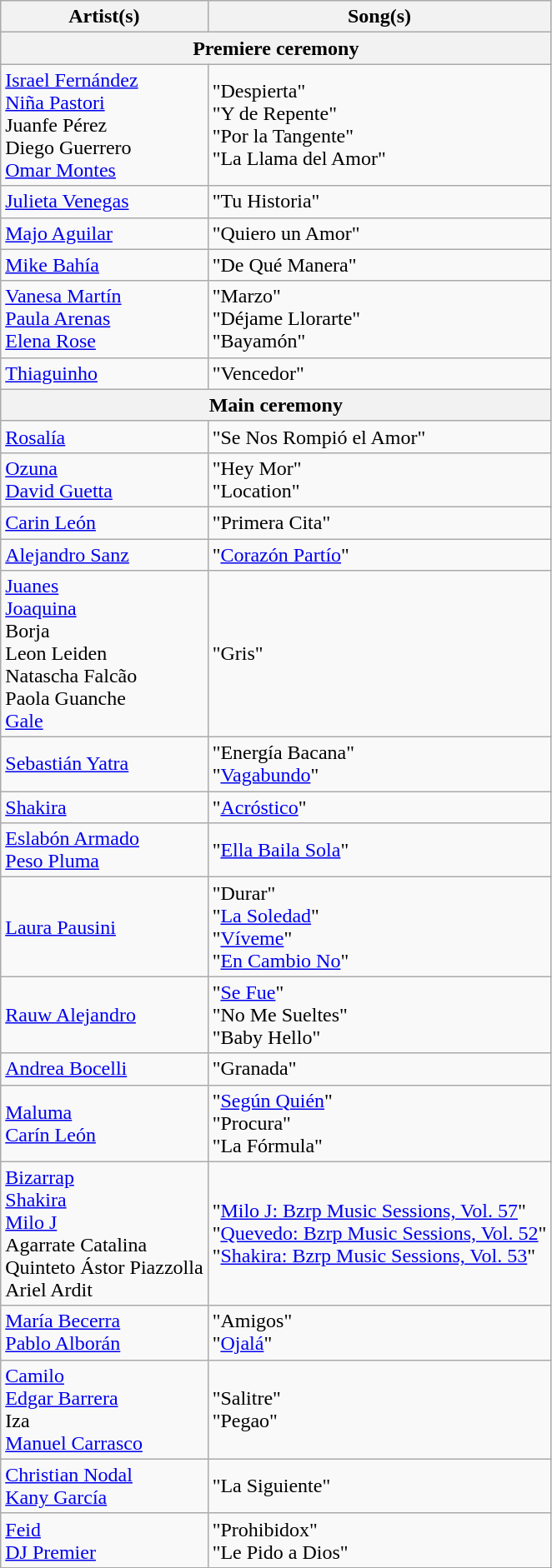<table class="wikitable">
<tr>
<th scope="col">Artist(s)</th>
<th scope="col">Song(s)</th>
</tr>
<tr>
<th colspan="2" scope="col">Premiere ceremony</th>
</tr>
<tr>
<td><a href='#'>Israel Fernández</a><br><a href='#'>Niña Pastori</a><br>Juanfe Pérez<br>Diego Guerrero<br><a href='#'>Omar Montes</a></td>
<td>"Despierta"<br>"Y de Repente"<br>"Por la Tangente"<br>"La Llama del Amor"</td>
</tr>
<tr>
<td><a href='#'>Julieta Venegas</a></td>
<td>"Tu Historia"</td>
</tr>
<tr>
<td><a href='#'>Majo Aguilar</a></td>
<td>"Quiero un Amor"</td>
</tr>
<tr>
<td><a href='#'>Mike Bahía</a></td>
<td>"De Qué Manera"</td>
</tr>
<tr>
<td><a href='#'>Vanesa Martín</a><br><a href='#'>Paula Arenas</a><br><a href='#'>Elena Rose</a></td>
<td>"Marzo"<br>"Déjame Llorarte"<br>"Bayamón"</td>
</tr>
<tr>
<td><a href='#'>Thiaguinho</a></td>
<td>"Vencedor"</td>
</tr>
<tr>
<th colspan="2" scope="col">Main ceremony</th>
</tr>
<tr>
<td><a href='#'>Rosalía</a></td>
<td>"Se Nos Rompió el Amor"</td>
</tr>
<tr>
<td><a href='#'>Ozuna</a><br><a href='#'>David Guetta</a></td>
<td>"Hey Mor"<br>"Location"</td>
</tr>
<tr>
<td><a href='#'>Carin León</a></td>
<td>"Primera Cita"</td>
</tr>
<tr>
<td><a href='#'>Alejandro Sanz</a></td>
<td>"<a href='#'>Corazón Partío</a>"</td>
</tr>
<tr>
<td><a href='#'>Juanes</a><br><a href='#'>Joaquina</a><br>Borja<br>Leon Leiden<br>Natascha Falcão<br>Paola Guanche<br><a href='#'>Gale</a></td>
<td>"Gris"</td>
</tr>
<tr>
<td><a href='#'>Sebastián Yatra</a></td>
<td>"Energía Bacana" <br> "<a href='#'>Vagabundo</a>"</td>
</tr>
<tr>
<td><a href='#'>Shakira</a></td>
<td>"<a href='#'>Acróstico</a>"</td>
</tr>
<tr>
<td><a href='#'>Eslabón Armado</a><br><a href='#'>Peso Pluma</a></td>
<td>"<a href='#'>Ella Baila Sola</a>"</td>
</tr>
<tr>
<td><a href='#'>Laura Pausini</a></td>
<td>"Durar"<br>"<a href='#'>La Soledad</a>"<br>"<a href='#'>Víveme</a>"<br>"<a href='#'>En Cambio No</a>"</td>
</tr>
<tr>
<td><a href='#'>Rauw Alejandro</a></td>
<td>"<a href='#'>Se Fue</a>"<br>"No Me Sueltes"<br>"Baby Hello"</td>
</tr>
<tr>
<td><a href='#'>Andrea Bocelli</a></td>
<td>"Granada"</td>
</tr>
<tr>
<td><a href='#'>Maluma</a><br><a href='#'>Carín León</a></td>
<td>"<a href='#'>Según Quién</a>"<br>"Procura"<br>"La Fórmula"</td>
</tr>
<tr>
<td><a href='#'>Bizarrap</a><br><a href='#'>Shakira</a><br><a href='#'>Milo J</a><br>Agarrate Catalina<br>Quinteto Ástor Piazzolla<br> Ariel Ardit</td>
<td>"<a href='#'>Milo J: Bzrp Music Sessions, Vol. 57</a>"<br>"<a href='#'>Quevedo: Bzrp Music Sessions, Vol. 52</a>"<br>"<a href='#'>Shakira: Bzrp Music Sessions, Vol. 53</a>"</td>
</tr>
<tr>
<td><a href='#'>María Becerra</a><br><a href='#'>Pablo Alborán</a></td>
<td>"Amigos"<br>"<a href='#'>Ojalá</a>"</td>
</tr>
<tr>
<td><a href='#'>Camilo</a><br><a href='#'>Edgar Barrera</a><br>Iza<br><a href='#'>Manuel Carrasco</a></td>
<td>"Salitre"<br>"Pegao"</td>
</tr>
<tr>
<td><a href='#'>Christian Nodal</a><br><a href='#'>Kany García</a></td>
<td>"La Siguiente"</td>
</tr>
<tr>
<td><a href='#'>Feid</a><br><a href='#'>DJ Premier</a></td>
<td>"Prohibidox"<br>"Le Pido a Dios"</td>
</tr>
<tr>
</tr>
</table>
